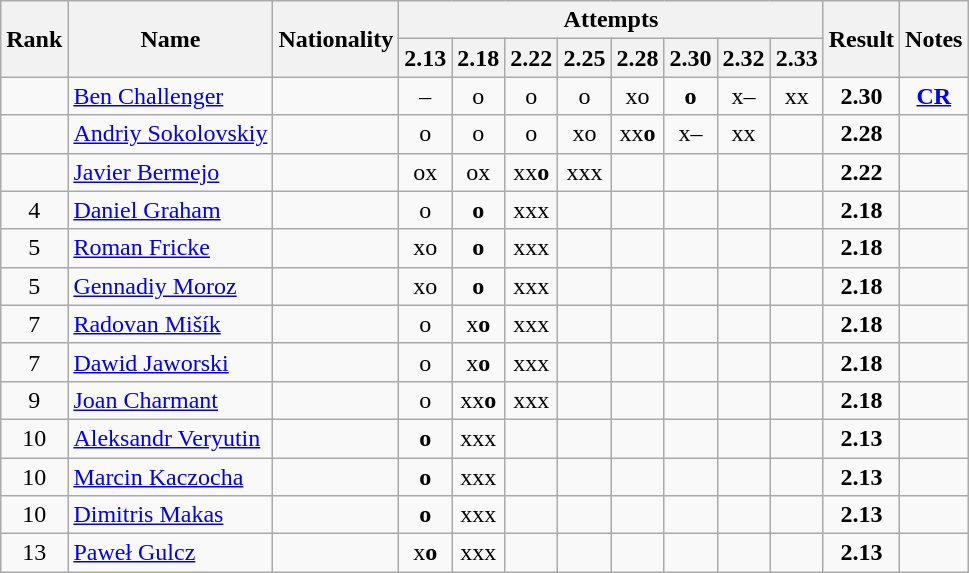<table class="wikitable sortable" style="text-align:center">
<tr>
<th rowspan=2>Rank</th>
<th rowspan=2>Name</th>
<th rowspan=2>Nationality</th>
<th colspan=8>Attempts</th>
<th rowspan=2>Result</th>
<th rowspan=2>Notes</th>
</tr>
<tr>
<th>2.13</th>
<th>2.18</th>
<th>2.22</th>
<th>2.25</th>
<th>2.28</th>
<th>2.30</th>
<th>2.32</th>
<th>2.33</th>
</tr>
<tr>
<td></td>
<td align=left><a href='#'>Ben Challenger</a></td>
<td align=left></td>
<td>–</td>
<td>o</td>
<td>o</td>
<td>o</td>
<td>xo</td>
<td><strong>o</strong></td>
<td>x–</td>
<td>xx</td>
<td><strong>2.30</strong></td>
<td><strong><a href='#'>CR</a></strong></td>
</tr>
<tr>
<td></td>
<td align=left><a href='#'>Andriy Sokolovskiy</a></td>
<td align=left></td>
<td>o</td>
<td>o</td>
<td>o</td>
<td>xo</td>
<td>xx<strong>o</strong></td>
<td>x–</td>
<td>xx</td>
<td></td>
<td><strong>2.28</strong></td>
<td></td>
</tr>
<tr>
<td></td>
<td align=left><a href='#'>Javier Bermejo</a></td>
<td align=left></td>
<td>ox</td>
<td>ox</td>
<td>xx<strong>o</strong></td>
<td>xxx</td>
<td></td>
<td></td>
<td></td>
<td></td>
<td><strong>2.22</strong></td>
<td></td>
</tr>
<tr>
<td>4</td>
<td align=left><a href='#'>Daniel Graham</a></td>
<td align=left></td>
<td>o</td>
<td><strong>o</strong></td>
<td>xxx</td>
<td></td>
<td></td>
<td></td>
<td></td>
<td></td>
<td><strong>2.18</strong></td>
<td></td>
</tr>
<tr>
<td>5</td>
<td align=left><a href='#'>Roman Fricke</a></td>
<td align=left></td>
<td>xo</td>
<td><strong>o</strong></td>
<td>xxx</td>
<td></td>
<td></td>
<td></td>
<td></td>
<td></td>
<td><strong>2.18</strong></td>
<td></td>
</tr>
<tr>
<td>5</td>
<td align=left><a href='#'>Gennadiy Moroz</a></td>
<td align=left></td>
<td>xo</td>
<td><strong>o</strong></td>
<td>xxx</td>
<td></td>
<td></td>
<td></td>
<td></td>
<td></td>
<td><strong>2.18</strong></td>
<td></td>
</tr>
<tr>
<td>7</td>
<td align=left><a href='#'>Radovan Mišík</a></td>
<td align=left></td>
<td>o</td>
<td>x<strong>o</strong></td>
<td>xxx</td>
<td></td>
<td></td>
<td></td>
<td></td>
<td></td>
<td><strong>2.18</strong></td>
<td></td>
</tr>
<tr>
<td>7</td>
<td align=left><a href='#'>Dawid Jaworski</a></td>
<td align=left></td>
<td>o</td>
<td>x<strong>o</strong></td>
<td>xxx</td>
<td></td>
<td></td>
<td></td>
<td></td>
<td></td>
<td><strong>2.18</strong></td>
<td></td>
</tr>
<tr>
<td>9</td>
<td align=left><a href='#'>Joan Charmant</a></td>
<td align=left></td>
<td>o</td>
<td>xx<strong>o</strong></td>
<td>xxx</td>
<td></td>
<td></td>
<td></td>
<td></td>
<td></td>
<td><strong>2.18</strong></td>
<td></td>
</tr>
<tr>
<td>10</td>
<td align=left><a href='#'>Aleksandr Veryutin</a></td>
<td align=left></td>
<td><strong>o</strong></td>
<td>xxx</td>
<td></td>
<td></td>
<td></td>
<td></td>
<td></td>
<td></td>
<td><strong>2.13</strong></td>
<td></td>
</tr>
<tr>
<td>10</td>
<td align=left><a href='#'>Marcin Kaczocha</a></td>
<td align=left></td>
<td><strong>o</strong></td>
<td>xxx</td>
<td></td>
<td></td>
<td></td>
<td></td>
<td></td>
<td></td>
<td><strong>2.13</strong></td>
<td></td>
</tr>
<tr>
<td>10</td>
<td align=left><a href='#'>Dimitris Makas</a></td>
<td align=left></td>
<td><strong>o</strong></td>
<td>xxx</td>
<td></td>
<td></td>
<td></td>
<td></td>
<td></td>
<td></td>
<td><strong>2.13</strong></td>
<td></td>
</tr>
<tr>
<td>13</td>
<td align=left><a href='#'>Paweł Gulcz</a></td>
<td align=left></td>
<td>x<strong>o</strong></td>
<td>xxx</td>
<td></td>
<td></td>
<td></td>
<td></td>
<td></td>
<td></td>
<td><strong>2.13</strong></td>
<td></td>
</tr>
</table>
